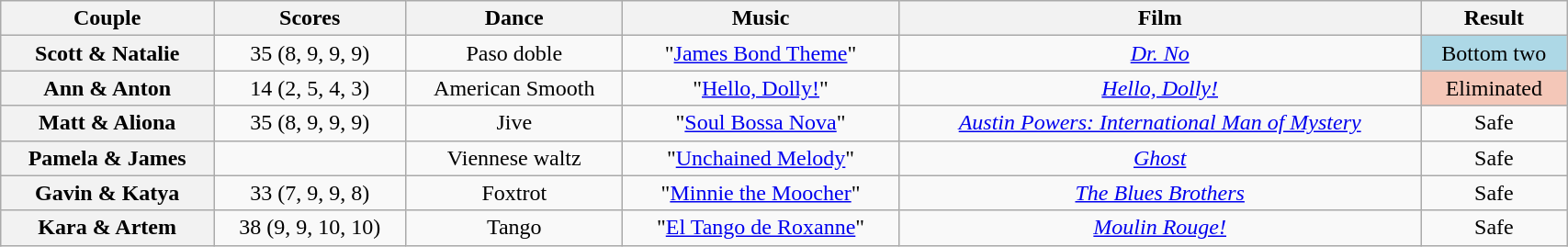<table class="wikitable sortable" style="text-align:center; width:90%">
<tr>
<th scope="col">Couple</th>
<th scope="col">Scores</th>
<th scope="col" class="unsortable">Dance</th>
<th scope="col" class="unsortable">Music</th>
<th scope="col" class="unsortable">Film</th>
<th scope="col" class="unsortable">Result</th>
</tr>
<tr>
<th scope="row">Scott & Natalie</th>
<td>35 (8, 9, 9, 9)</td>
<td>Paso doble</td>
<td>"<a href='#'>James Bond Theme</a>"</td>
<td><em><a href='#'>Dr. No</a></em></td>
<td bgcolor="lightblue">Bottom two</td>
</tr>
<tr>
<th scope="row">Ann & Anton</th>
<td>14 (2, 5, 4, 3)</td>
<td>American Smooth</td>
<td>"<a href='#'>Hello, Dolly!</a>"</td>
<td><em><a href='#'>Hello, Dolly!</a></em></td>
<td bgcolor="f4c7b8">Eliminated</td>
</tr>
<tr>
<th scope="row">Matt & Aliona</th>
<td>35 (8, 9, 9, 9)</td>
<td>Jive</td>
<td>"<a href='#'>Soul Bossa Nova</a>"</td>
<td><em><a href='#'>Austin Powers: International Man of Mystery</a></em></td>
<td>Safe</td>
</tr>
<tr>
<th scope="row">Pamela & James</th>
<td></td>
<td>Viennese waltz</td>
<td>"<a href='#'>Unchained Melody</a>"</td>
<td><em><a href='#'>Ghost</a></em></td>
<td>Safe</td>
</tr>
<tr>
<th scope="row">Gavin & Katya</th>
<td>33 (7, 9, 9, 8)</td>
<td>Foxtrot</td>
<td>"<a href='#'>Minnie the Moocher</a>"</td>
<td><em><a href='#'>The Blues Brothers</a></em></td>
<td>Safe</td>
</tr>
<tr>
<th scope="row">Kara & Artem</th>
<td>38 (9, 9, 10, 10)</td>
<td>Tango</td>
<td>"<a href='#'>El Tango de Roxanne</a>"</td>
<td><em><a href='#'>Moulin Rouge!</a></em></td>
<td>Safe</td>
</tr>
</table>
